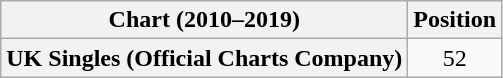<table class="wikitable plainrowheaders" style="text-align:center">
<tr>
<th scope="col">Chart (2010–2019)</th>
<th scope="col">Position</th>
</tr>
<tr>
<th scope="row">UK Singles (Official Charts Company)</th>
<td>52</td>
</tr>
</table>
